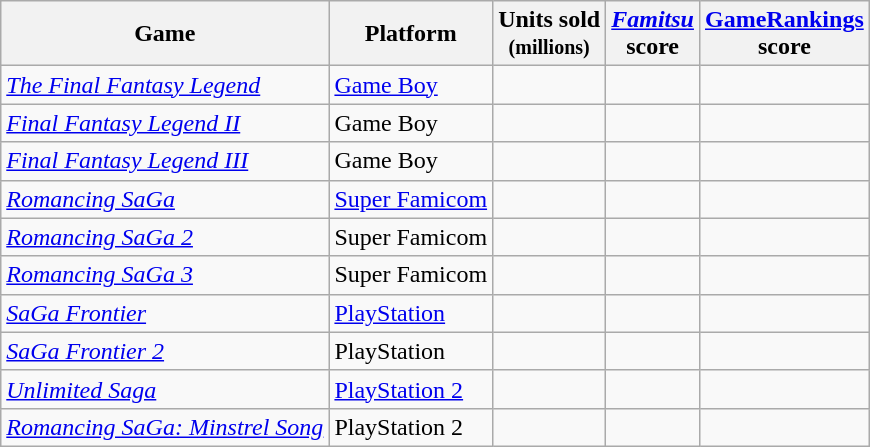<table class="wikitable">
<tr>
<th>Game</th>
<th>Platform</th>
<th>Units sold<br><small>(millions)</small></th>
<th><em><a href='#'>Famitsu</a></em><br>score</th>
<th><a href='#'>GameRankings</a><br>score</th>
</tr>
<tr>
<td><em><a href='#'>The Final Fantasy Legend</a></em></td>
<td><a href='#'>Game Boy</a></td>
<td></td>
<td></td>
<td></td>
</tr>
<tr>
<td><em><a href='#'>Final Fantasy Legend II</a></em></td>
<td>Game Boy</td>
<td></td>
<td></td>
<td></td>
</tr>
<tr>
<td><em><a href='#'>Final Fantasy Legend III</a></em></td>
<td>Game Boy</td>
<td></td>
<td></td>
<td></td>
</tr>
<tr>
<td><em><a href='#'>Romancing SaGa</a></em></td>
<td><a href='#'>Super Famicom</a></td>
<td></td>
<td></td>
<td></td>
</tr>
<tr>
<td><em><a href='#'>Romancing SaGa 2</a></em></td>
<td>Super Famicom</td>
<td></td>
<td></td>
<td></td>
</tr>
<tr>
<td><em><a href='#'>Romancing SaGa 3</a></em></td>
<td>Super Famicom</td>
<td></td>
<td></td>
<td></td>
</tr>
<tr>
<td><em><a href='#'>SaGa Frontier</a></em></td>
<td><a href='#'>PlayStation</a></td>
<td></td>
<td></td>
<td></td>
</tr>
<tr>
<td><em><a href='#'>SaGa Frontier 2</a></em></td>
<td>PlayStation</td>
<td></td>
<td></td>
<td></td>
</tr>
<tr>
<td><em><a href='#'>Unlimited Saga</a></em></td>
<td><a href='#'>PlayStation 2</a></td>
<td></td>
<td></td>
<td></td>
</tr>
<tr>
<td><em><a href='#'>Romancing SaGa: Minstrel Song</a></em></td>
<td>PlayStation 2</td>
<td></td>
<td></td>
<td></td>
</tr>
</table>
